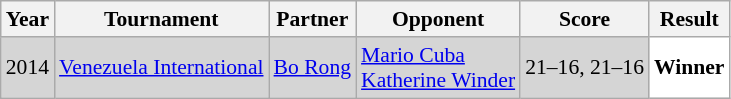<table class="sortable wikitable" style="font-size: 90%;">
<tr>
<th>Year</th>
<th>Tournament</th>
<th>Partner</th>
<th>Opponent</th>
<th>Score</th>
<th>Result</th>
</tr>
<tr style="background:#D5D5D5">
<td align="center">2014</td>
<td align="left"><a href='#'>Venezuela International</a></td>
<td align="left"> <a href='#'>Bo Rong</a></td>
<td align="left"> <a href='#'>Mario Cuba</a><br> <a href='#'>Katherine Winder</a></td>
<td align="left">21–16, 21–16</td>
<td style="text-align:left; background:white"> <strong>Winner</strong></td>
</tr>
</table>
